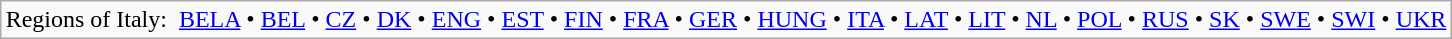<table class="wikitable"  style="margin:auto;">
<tr>
<td>Regions of Italy:  <a href='#'>BELA</a> • <a href='#'>BEL</a> • <a href='#'>CZ</a> • <a href='#'>DK</a> • <a href='#'>ENG</a> • <a href='#'>EST</a> • <a href='#'>FIN</a> • <a href='#'>FRA</a> • <a href='#'>GER</a> • <a href='#'>HUNG</a> • <a href='#'>ITA</a> • <a href='#'>LAT</a> • <a href='#'>LIT</a> • <a href='#'>NL</a> • <a href='#'>POL</a> • <a href='#'>RUS</a> • <a href='#'>SK</a> • <a href='#'>SWE</a> • <a href='#'>SWI</a> • <a href='#'>UKR</a></td>
</tr>
</table>
